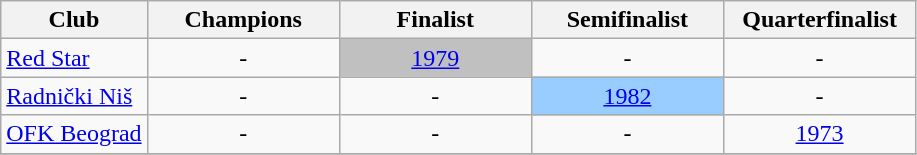<table class="wikitable">
<tr>
<th style="width:16%;">Club</th>
<th style="width:21%;">Champions</th>
<th style="width:21%;">Finalist</th>
<th style="width:21%;">Semifinalist</th>
<th style="width:21%;">Quarterfinalist</th>
</tr>
<tr>
<td><a href='#'>Red Star</a></td>
<td style="text-align:center">-</td>
<td style="text-align:center" bgcolor="silver"><a href='#'>1979</a></td>
<td style="text-align:center">-</td>
<td style="text-align:center">-</td>
</tr>
<tr>
<td><a href='#'>Radnički Niš</a></td>
<td style="text-align:center">-</td>
<td style="text-align:center">-</td>
<td style="text-align:center" bgcolor="#9acdff"><a href='#'>1982</a></td>
<td style="text-align:center">-</td>
</tr>
<tr>
<td><a href='#'>OFK Beograd</a></td>
<td style="text-align:center">-</td>
<td style="text-align:center">-</td>
<td style="text-align:center">-</td>
<td style="text-align:center"><a href='#'>1973</a></td>
</tr>
<tr>
</tr>
</table>
